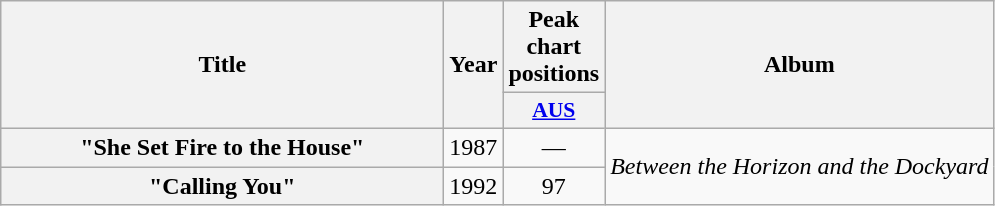<table class="wikitable plainrowheaders" style="text-align:center;">
<tr>
<th scope="col" rowspan="2" style="width:18em;">Title</th>
<th scope="col" rowspan="2" style="width:1em;">Year</th>
<th scope="col" colspan="1">Peak chart positions</th>
<th scope="col" rowspan="2">Album</th>
</tr>
<tr>
<th scope="col" style="width:3em;font-size:90%;"><a href='#'>AUS</a><br></th>
</tr>
<tr>
<th scope="row">"She Set Fire to the House"<br></th>
<td>1987</td>
<td>—</td>
<td rowspan="2"><em>Between the Horizon and the Dockyard</em></td>
</tr>
<tr>
<th scope="row">"Calling You"<br></th>
<td>1992</td>
<td>97</td>
</tr>
</table>
